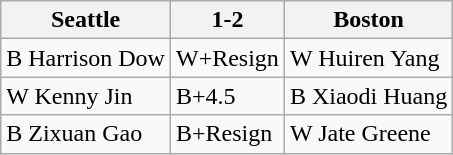<table class="wikitable">
<tr>
<th>Seattle</th>
<th>1-2</th>
<th>Boston</th>
</tr>
<tr>
<td>B Harrison Dow</td>
<td>W+Resign</td>
<td>W Huiren Yang</td>
</tr>
<tr>
<td>W Kenny Jin</td>
<td>B+4.5</td>
<td>B Xiaodi Huang</td>
</tr>
<tr>
<td>B Zixuan Gao</td>
<td>B+Resign</td>
<td>W Jate Greene</td>
</tr>
</table>
